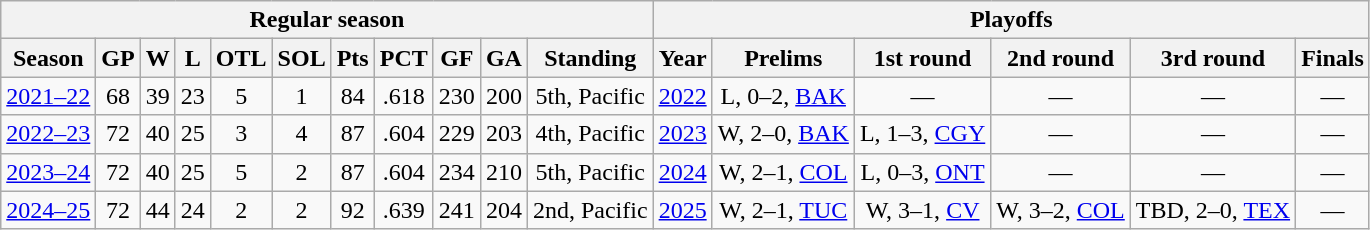<table class="wikitable" style="text-align:center; font-size:100%">
<tr>
<th colspan=11>Regular season</th>
<th colspan=6>Playoffs</th>
</tr>
<tr>
<th>Season</th>
<th>GP</th>
<th>W</th>
<th>L</th>
<th>OTL</th>
<th>SOL</th>
<th>Pts</th>
<th>PCT</th>
<th>GF</th>
<th>GA</th>
<th>Standing</th>
<th>Year</th>
<th>Prelims</th>
<th>1st round</th>
<th>2nd round</th>
<th>3rd round</th>
<th>Finals</th>
</tr>
<tr>
<td><a href='#'>2021–22</a></td>
<td>68</td>
<td>39</td>
<td>23</td>
<td>5</td>
<td>1</td>
<td>84</td>
<td>.618</td>
<td>230</td>
<td>200</td>
<td>5th, Pacific</td>
<td><a href='#'>2022</a></td>
<td>L, 0–2, <a href='#'>BAK</a></td>
<td>—</td>
<td>—</td>
<td>—</td>
<td>—</td>
</tr>
<tr>
<td><a href='#'>2022–23</a></td>
<td>72</td>
<td>40</td>
<td>25</td>
<td>3</td>
<td>4</td>
<td>87</td>
<td>.604</td>
<td>229</td>
<td>203</td>
<td>4th, Pacific</td>
<td><a href='#'>2023</a></td>
<td>W, 2–0, <a href='#'>BAK</a></td>
<td>L, 1–3, <a href='#'>CGY</a></td>
<td>—</td>
<td>—</td>
<td>—</td>
</tr>
<tr>
<td><a href='#'>2023–24</a></td>
<td>72</td>
<td>40</td>
<td>25</td>
<td>5</td>
<td>2</td>
<td>87</td>
<td>.604</td>
<td>234</td>
<td>210</td>
<td>5th, Pacific</td>
<td><a href='#'>2024</a></td>
<td>W, 2–1, <a href='#'>COL</a></td>
<td>L, 0–3, <a href='#'>ONT</a></td>
<td>—</td>
<td>—</td>
<td>—</td>
</tr>
<tr>
<td><a href='#'>2024–25</a></td>
<td>72</td>
<td>44</td>
<td>24</td>
<td>2</td>
<td>2</td>
<td>92</td>
<td>.639</td>
<td>241</td>
<td>204</td>
<td>2nd, Pacific</td>
<td><a href='#'>2025</a></td>
<td>W, 2–1, <a href='#'>TUC</a></td>
<td>W, 3–1, <a href='#'>CV</a></td>
<td>W, 3–2, <a href='#'>COL</a></td>
<td>TBD, 2–0, <a href='#'>TEX</a></td>
<td>—</td>
</tr>
</table>
